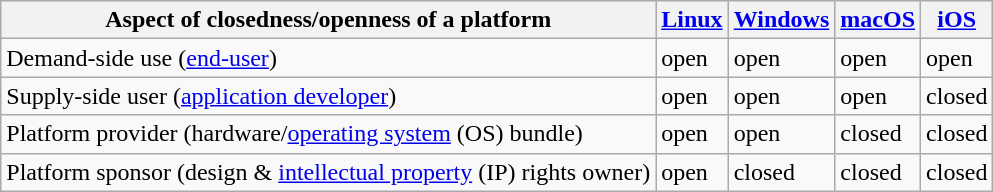<table class="wikitable collapsible sortable">
<tr>
<th>Aspect of closedness/openness of a platform</th>
<th><a href='#'>Linux</a></th>
<th><a href='#'>Windows</a></th>
<th><a href='#'>macOS</a></th>
<th><a href='#'>iOS</a></th>
</tr>
<tr>
<td>Demand-side use (<a href='#'>end-user</a>)</td>
<td>open</td>
<td>open</td>
<td>open</td>
<td>open</td>
</tr>
<tr>
<td>Supply-side user (<a href='#'>application developer</a>)</td>
<td>open</td>
<td>open</td>
<td>open</td>
<td>closed</td>
</tr>
<tr>
<td>Platform provider (hardware/<a href='#'>operating system</a> (OS) bundle)</td>
<td>open</td>
<td>open</td>
<td>closed</td>
<td>closed</td>
</tr>
<tr>
<td>Platform sponsor (design & <a href='#'>intellectual property</a> (IP) rights owner)</td>
<td>open</td>
<td>closed</td>
<td>closed</td>
<td>closed</td>
</tr>
</table>
